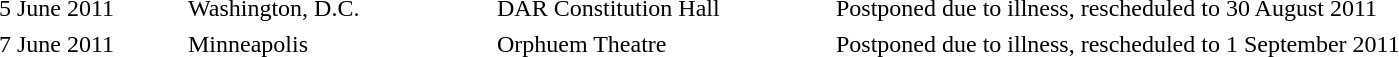<table cellpadding="2" style="border: 0px solid darkgray;">
<tr>
<th width="120"></th>
<th width="200"></th>
<th width="220"></th>
<th width="500"></th>
</tr>
<tr border="0">
<td>5 June 2011</td>
<td>Washington, D.C.</td>
<td>DAR Constitution Hall</td>
<td>Postponed due to illness, rescheduled to 30 August 2011</td>
</tr>
<tr>
<td>7 June 2011</td>
<td>Minneapolis</td>
<td>Orphuem Theatre</td>
<td>Postponed due to illness, rescheduled to 1 September 2011</td>
</tr>
</table>
